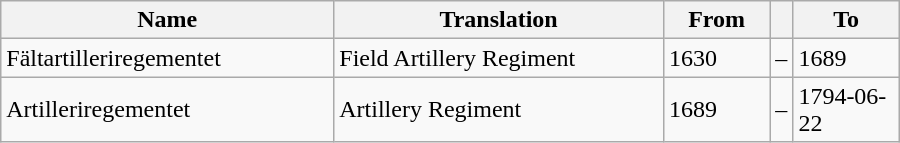<table class="wikitable" width="600px">
<tr>
<th width="37.5%">Name</th>
<th width="37.5%">Translation</th>
<th width="12%">From</th>
<th width="1%"></th>
<th width="12%">To</th>
</tr>
<tr>
<td>Fältartilleriregementet</td>
<td>Field Artillery Regiment</td>
<td>1630</td>
<td>–</td>
<td>1689</td>
</tr>
<tr>
<td>Artilleriregementet</td>
<td>Artillery Regiment</td>
<td>1689</td>
<td>–</td>
<td>1794-06-22</td>
</tr>
</table>
